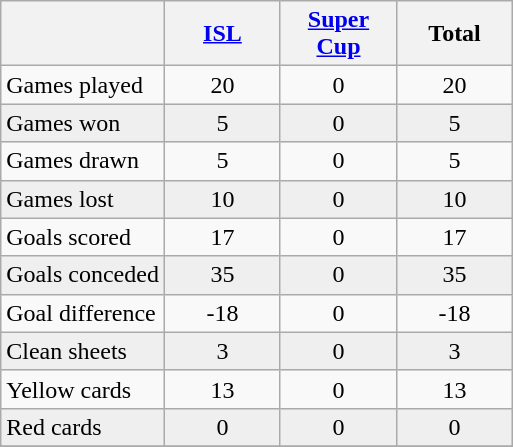<table class="wikitable" style="text-align: center;">
<tr>
<th></th>
<th style="width:70px;"><a href='#'>ISL</a></th>
<th style="width:70px;"><a href='#'>Super Cup</a></th>
<th style="width:70px;">Total</th>
</tr>
<tr>
<td align=left>Games played</td>
<td>20</td>
<td>0</td>
<td>20</td>
</tr>
<tr bgcolor="#efefef">
<td align=left>Games won</td>
<td>5</td>
<td>0</td>
<td>5</td>
</tr>
<tr>
<td align=left>Games drawn</td>
<td>5</td>
<td>0</td>
<td>5</td>
</tr>
<tr bgcolor="#efefef">
<td align=left>Games lost</td>
<td>10</td>
<td>0</td>
<td>10</td>
</tr>
<tr>
<td align=left>Goals scored</td>
<td>17</td>
<td>0</td>
<td>17</td>
</tr>
<tr bgcolor="#efefef">
<td align=left>Goals conceded</td>
<td>35</td>
<td>0</td>
<td>35</td>
</tr>
<tr>
<td align=left>Goal difference</td>
<td>-18</td>
<td>0</td>
<td>-18</td>
</tr>
<tr bgcolor="#efefef">
<td align=left>Clean sheets</td>
<td>3</td>
<td>0</td>
<td>3</td>
</tr>
<tr>
<td align=left>Yellow cards</td>
<td>13</td>
<td>0</td>
<td>13</td>
</tr>
<tr bgcolor="#efefef">
<td align=left>Red cards</td>
<td>0</td>
<td>0</td>
<td>0</td>
</tr>
<tr>
</tr>
</table>
